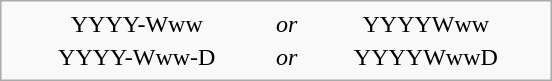<table class="infobox" style="text-align:center; width:23em">
<tr>
<td>YYYY-Www</td>
<td><em>or</em></td>
<td>YYYYWww</td>
</tr>
<tr>
<td>YYYY-Www-D</td>
<td><em>or</em></td>
<td>YYYYWwwD</td>
</tr>
</table>
